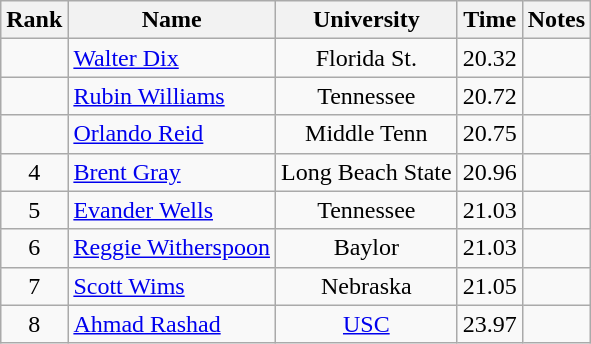<table class="wikitable sortable" style="text-align:center">
<tr>
<th>Rank</th>
<th>Name</th>
<th>University</th>
<th>Time</th>
<th>Notes</th>
</tr>
<tr>
<td></td>
<td align=left><a href='#'>Walter Dix</a></td>
<td>Florida St.</td>
<td>20.32</td>
<td></td>
</tr>
<tr>
<td></td>
<td align=left><a href='#'>Rubin Williams</a></td>
<td>Tennessee</td>
<td>20.72</td>
<td></td>
</tr>
<tr>
<td></td>
<td align=left><a href='#'>Orlando Reid</a></td>
<td>Middle Tenn</td>
<td>20.75</td>
<td></td>
</tr>
<tr>
<td>4</td>
<td align=left><a href='#'>Brent Gray</a></td>
<td>Long Beach State</td>
<td>20.96</td>
<td></td>
</tr>
<tr>
<td>5</td>
<td align=left><a href='#'>Evander Wells</a></td>
<td>Tennessee</td>
<td>21.03</td>
<td></td>
</tr>
<tr>
<td>6</td>
<td align=left><a href='#'>Reggie Witherspoon</a></td>
<td>Baylor</td>
<td>21.03</td>
<td></td>
</tr>
<tr>
<td>7</td>
<td align=left><a href='#'>Scott Wims</a></td>
<td>Nebraska</td>
<td>21.05</td>
<td></td>
</tr>
<tr>
<td>8</td>
<td align=left><a href='#'>Ahmad Rashad</a></td>
<td><a href='#'>USC</a></td>
<td>23.97</td>
<td></td>
</tr>
</table>
